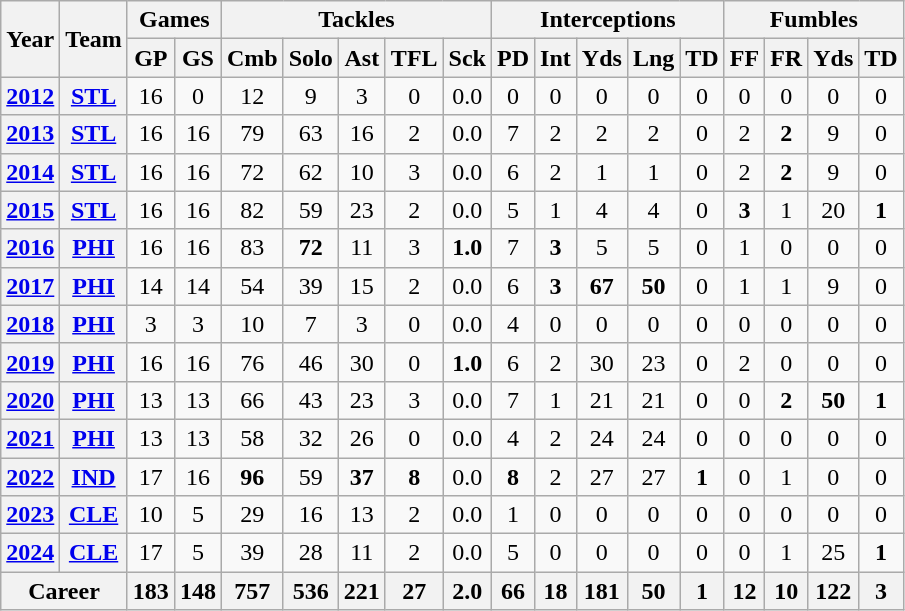<table class="wikitable" style="text-align:center;">
<tr>
<th rowspan="2">Year</th>
<th rowspan="2">Team</th>
<th colspan="2">Games</th>
<th colspan="5">Tackles</th>
<th colspan="5">Interceptions</th>
<th colspan="4">Fumbles</th>
</tr>
<tr>
<th>GP</th>
<th>GS</th>
<th>Cmb</th>
<th>Solo</th>
<th>Ast</th>
<th>TFL</th>
<th>Sck</th>
<th>PD</th>
<th>Int</th>
<th>Yds</th>
<th>Lng</th>
<th>TD</th>
<th>FF</th>
<th>FR</th>
<th>Yds</th>
<th>TD</th>
</tr>
<tr>
<th><a href='#'>2012</a></th>
<th><a href='#'>STL</a></th>
<td>16</td>
<td>0</td>
<td>12</td>
<td>9</td>
<td>3</td>
<td>0</td>
<td>0.0</td>
<td>0</td>
<td>0</td>
<td>0</td>
<td>0</td>
<td>0</td>
<td>0</td>
<td>0</td>
<td>0</td>
<td>0</td>
</tr>
<tr>
<th><a href='#'>2013</a></th>
<th><a href='#'>STL</a></th>
<td>16</td>
<td>16</td>
<td>79</td>
<td>63</td>
<td>16</td>
<td>2</td>
<td>0.0</td>
<td>7</td>
<td>2</td>
<td>2</td>
<td>2</td>
<td>0</td>
<td>2</td>
<td><strong>2</strong></td>
<td>9</td>
<td>0</td>
</tr>
<tr>
<th><a href='#'>2014</a></th>
<th><a href='#'>STL</a></th>
<td>16</td>
<td>16</td>
<td>72</td>
<td>62</td>
<td>10</td>
<td>3</td>
<td>0.0</td>
<td>6</td>
<td>2</td>
<td>1</td>
<td>1</td>
<td>0</td>
<td>2</td>
<td><strong>2</strong></td>
<td>9</td>
<td>0</td>
</tr>
<tr>
<th><a href='#'>2015</a></th>
<th><a href='#'>STL</a></th>
<td>16</td>
<td>16</td>
<td>82</td>
<td>59</td>
<td>23</td>
<td>2</td>
<td>0.0</td>
<td>5</td>
<td>1</td>
<td>4</td>
<td>4</td>
<td>0</td>
<td><strong>3</strong></td>
<td>1</td>
<td>20</td>
<td><strong>1</strong></td>
</tr>
<tr>
<th><a href='#'>2016</a></th>
<th><a href='#'>PHI</a></th>
<td>16</td>
<td>16</td>
<td>83</td>
<td><strong>72</strong></td>
<td>11</td>
<td>3</td>
<td><strong>1.0</strong></td>
<td>7</td>
<td><strong>3</strong></td>
<td>5</td>
<td>5</td>
<td>0</td>
<td>1</td>
<td>0</td>
<td>0</td>
<td>0</td>
</tr>
<tr>
<th><a href='#'>2017</a></th>
<th><a href='#'>PHI</a></th>
<td>14</td>
<td>14</td>
<td>54</td>
<td>39</td>
<td>15</td>
<td>2</td>
<td>0.0</td>
<td>6</td>
<td><strong>3</strong></td>
<td><strong>67</strong></td>
<td><strong>50</strong></td>
<td>0</td>
<td>1</td>
<td>1</td>
<td>9</td>
<td>0</td>
</tr>
<tr>
<th><a href='#'>2018</a></th>
<th><a href='#'>PHI</a></th>
<td>3</td>
<td>3</td>
<td>10</td>
<td>7</td>
<td>3</td>
<td>0</td>
<td>0.0</td>
<td>4</td>
<td>0</td>
<td>0</td>
<td>0</td>
<td>0</td>
<td>0</td>
<td>0</td>
<td>0</td>
<td>0</td>
</tr>
<tr>
<th><a href='#'>2019</a></th>
<th><a href='#'>PHI</a></th>
<td>16</td>
<td>16</td>
<td>76</td>
<td>46</td>
<td>30</td>
<td>0</td>
<td><strong>1.0</strong></td>
<td>6</td>
<td>2</td>
<td>30</td>
<td>23</td>
<td>0</td>
<td>2</td>
<td>0</td>
<td>0</td>
<td>0</td>
</tr>
<tr>
<th><a href='#'>2020</a></th>
<th><a href='#'>PHI</a></th>
<td>13</td>
<td>13</td>
<td>66</td>
<td>43</td>
<td>23</td>
<td>3</td>
<td>0.0</td>
<td>7</td>
<td>1</td>
<td>21</td>
<td>21</td>
<td>0</td>
<td>0</td>
<td><strong>2</strong></td>
<td><strong>50</strong></td>
<td><strong>1</strong></td>
</tr>
<tr>
<th><a href='#'>2021</a></th>
<th><a href='#'>PHI</a></th>
<td>13</td>
<td>13</td>
<td>58</td>
<td>32</td>
<td>26</td>
<td>0</td>
<td>0.0</td>
<td>4</td>
<td>2</td>
<td>24</td>
<td>24</td>
<td>0</td>
<td>0</td>
<td>0</td>
<td>0</td>
<td>0</td>
</tr>
<tr>
<th><a href='#'>2022</a></th>
<th><a href='#'>IND</a></th>
<td>17</td>
<td>16</td>
<td><strong>96</strong></td>
<td>59</td>
<td><strong>37</strong></td>
<td><strong>8</strong></td>
<td>0.0</td>
<td><strong>8</strong></td>
<td>2</td>
<td>27</td>
<td>27</td>
<td><strong>1</strong></td>
<td>0</td>
<td>1</td>
<td>0</td>
<td>0</td>
</tr>
<tr>
<th><a href='#'>2023</a></th>
<th><a href='#'>CLE</a></th>
<td>10</td>
<td>5</td>
<td>29</td>
<td>16</td>
<td>13</td>
<td>2</td>
<td>0.0</td>
<td>1</td>
<td>0</td>
<td>0</td>
<td>0</td>
<td>0</td>
<td>0</td>
<td>0</td>
<td>0</td>
<td>0</td>
</tr>
<tr>
<th><a href='#'>2024</a></th>
<th><a href='#'>CLE</a></th>
<td>17</td>
<td>5</td>
<td>39</td>
<td>28</td>
<td>11</td>
<td>2</td>
<td>0.0</td>
<td>5</td>
<td>0</td>
<td>0</td>
<td>0</td>
<td>0</td>
<td>0</td>
<td>1</td>
<td>25</td>
<td><strong>1</strong></td>
</tr>
<tr>
<th colspan="2">Career</th>
<th>183</th>
<th>148</th>
<th>757</th>
<th>536</th>
<th>221</th>
<th>27</th>
<th>2.0</th>
<th>66</th>
<th>18</th>
<th>181</th>
<th>50</th>
<th>1</th>
<th>12</th>
<th>10</th>
<th>122</th>
<th>3</th>
</tr>
</table>
